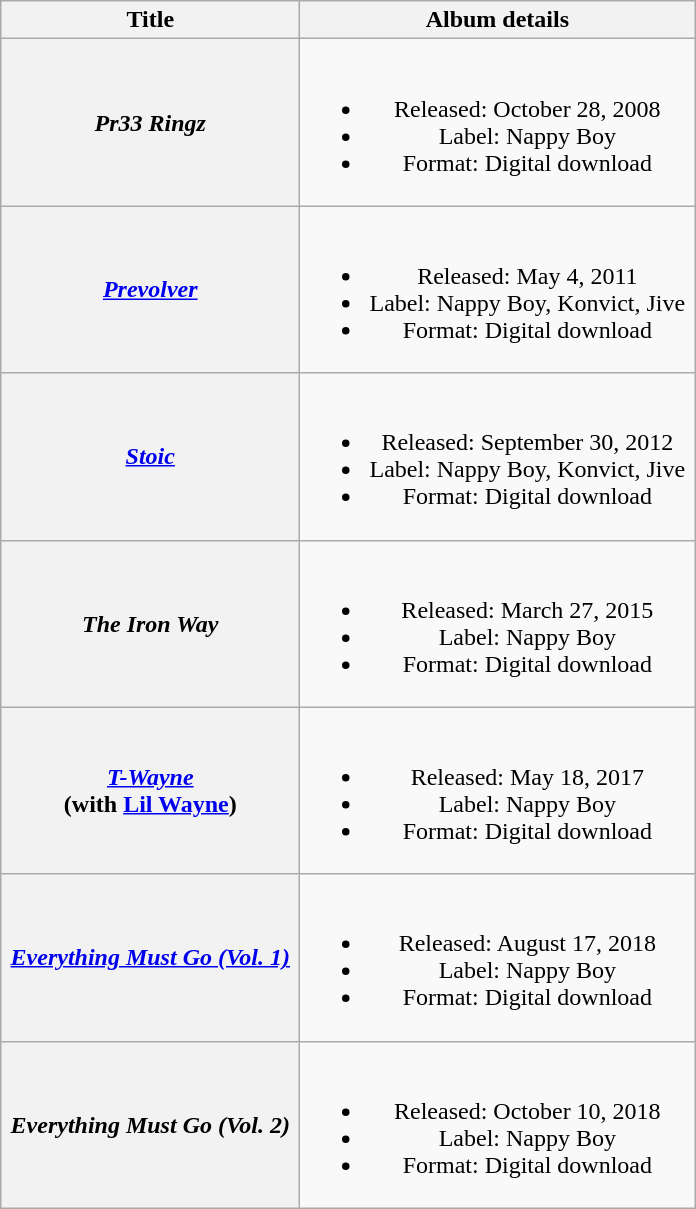<table class="wikitable plainrowheaders" style="text-align:center;">
<tr>
<th scope="col" style="width:12em;">Title</th>
<th scope="col" style="width:16em;">Album details</th>
</tr>
<tr>
<th scope="row"><em>Pr33 Ringz</em></th>
<td><br><ul><li>Released: October 28, 2008</li><li>Label: Nappy Boy</li><li>Format: Digital download</li></ul></td>
</tr>
<tr>
<th scope="row"><em><a href='#'>Prevolver</a></em></th>
<td><br><ul><li>Released: May 4, 2011</li><li>Label: Nappy Boy, Konvict, Jive</li><li>Format: Digital download</li></ul></td>
</tr>
<tr>
<th scope="row"><em><a href='#'>Stoic</a></em></th>
<td><br><ul><li>Released: September 30, 2012</li><li>Label: Nappy Boy, Konvict, Jive</li><li>Format: Digital download</li></ul></td>
</tr>
<tr>
<th scope="row"><em>The Iron Way</em></th>
<td><br><ul><li>Released: March 27, 2015</li><li>Label: Nappy Boy</li><li>Format: Digital download</li></ul></td>
</tr>
<tr>
<th scope="row"><em><a href='#'>T-Wayne</a></em><br><span>(with <a href='#'>Lil Wayne</a>)</span></th>
<td><br><ul><li>Released: May 18, 2017</li><li>Label: Nappy Boy</li><li>Format: Digital download</li></ul></td>
</tr>
<tr>
<th scope="row"><em><a href='#'>Everything Must Go (Vol. 1)</a></em></th>
<td><br><ul><li>Released: August 17, 2018</li><li>Label: Nappy Boy</li><li>Format: Digital download</li></ul></td>
</tr>
<tr>
<th scope="row"><em>Everything Must Go (Vol. 2)</em></th>
<td><br><ul><li>Released: October 10, 2018</li><li>Label: Nappy Boy</li><li>Format: Digital download</li></ul></td>
</tr>
</table>
